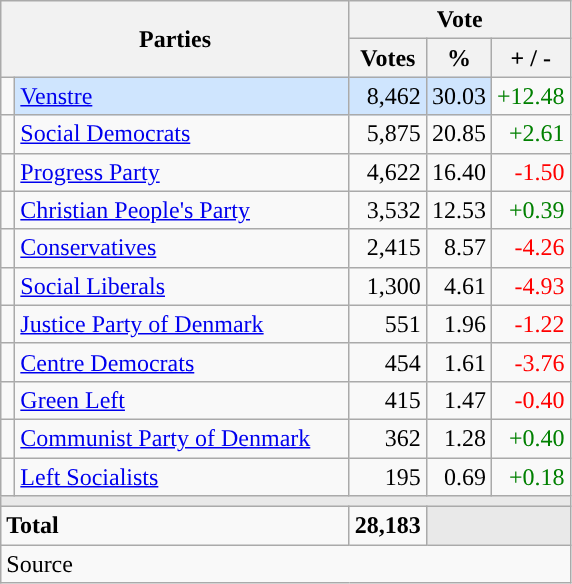<table class="wikitable" style="text-align:right;">
<tr>
<th style="text-align:centre;" rowspan="2" colspan="2" width="225">Parties</th>
<th colspan="3">Vote</th>
</tr>
<tr>
<th width="15">Votes</th>
<th width="15">%</th>
<th width="15">+ / -</th>
</tr>
<tr>
<td width="2" style="color:inherit;background:"></td>
<td bgcolor=#cfe5fe  align="left"><a href='#'>Venstre</a></td>
<td bgcolor=#cfe5fe>8,462</td>
<td bgcolor=#cfe5fe>30.03</td>
<td style=color:green;>+12.48</td>
</tr>
<tr>
<td width="2" style="color:inherit;background:"></td>
<td align="left"><a href='#'>Social Democrats</a></td>
<td>5,875</td>
<td>20.85</td>
<td style=color:green;>+2.61</td>
</tr>
<tr>
<td width="2" style="color:inherit;background:"></td>
<td align="left"><a href='#'>Progress Party</a></td>
<td>4,622</td>
<td>16.40</td>
<td style=color:red;>-1.50</td>
</tr>
<tr>
<td width="2" style="color:inherit;background:"></td>
<td align="left"><a href='#'>Christian People's Party</a></td>
<td>3,532</td>
<td>12.53</td>
<td style=color:green;>+0.39</td>
</tr>
<tr>
<td width="2" style="color:inherit;background:"></td>
<td align="left"><a href='#'>Conservatives</a></td>
<td>2,415</td>
<td>8.57</td>
<td style=color:red;>-4.26</td>
</tr>
<tr>
<td width="2" style="color:inherit;background:"></td>
<td align="left"><a href='#'>Social Liberals</a></td>
<td>1,300</td>
<td>4.61</td>
<td style=color:red;>-4.93</td>
</tr>
<tr>
<td width="2" style="color:inherit;background:"></td>
<td align="left"><a href='#'>Justice Party of Denmark</a></td>
<td>551</td>
<td>1.96</td>
<td style=color:red;>-1.22</td>
</tr>
<tr>
<td width="2" style="color:inherit;background:"></td>
<td align="left"><a href='#'>Centre Democrats</a></td>
<td>454</td>
<td>1.61</td>
<td style=color:red;>-3.76</td>
</tr>
<tr>
<td width="2" style="color:inherit;background:"></td>
<td align="left"><a href='#'>Green Left</a></td>
<td>415</td>
<td>1.47</td>
<td style=color:red;>-0.40</td>
</tr>
<tr>
<td width="2" style="color:inherit;background:"></td>
<td align="left"><a href='#'>Communist Party of Denmark</a></td>
<td>362</td>
<td>1.28</td>
<td style=color:green;>+0.40</td>
</tr>
<tr>
<td width="2" style="color:inherit;background:"></td>
<td align="left"><a href='#'>Left Socialists</a></td>
<td>195</td>
<td>0.69</td>
<td style=color:green;>+0.18</td>
</tr>
<tr>
<td colspan="7" bgcolor="#E9E9E9"></td>
</tr>
<tr>
<td align="left" colspan="2"><strong>Total</strong></td>
<td><strong>28,183</strong></td>
<td bgcolor="#E9E9E9" colspan="2"></td>
</tr>
<tr>
<td align="left" colspan="6">Source</td>
</tr>
</table>
